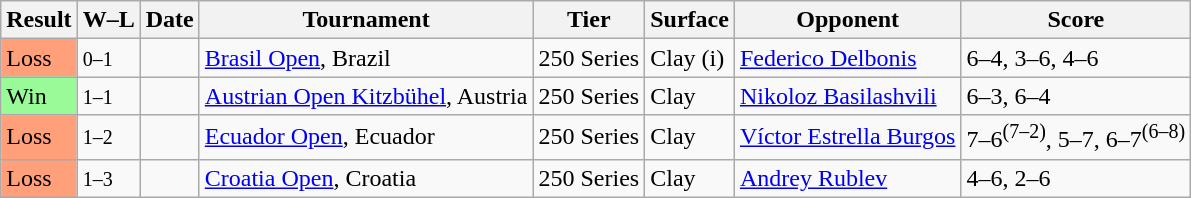<table class="sortable wikitable">
<tr>
<th>Result</th>
<th class="unsortable">W–L</th>
<th>Date</th>
<th>Tournament</th>
<th>Tier</th>
<th>Surface</th>
<th>Opponent</th>
<th class="unsortable">Score</th>
</tr>
<tr>
<td bgcolor=FFA07A>Loss</td>
<td><small>0–1</small></td>
<td><a href='#'></a></td>
<td><a href='#'>Brasil Open</a>, Brazil</td>
<td>250 Series</td>
<td>Clay (i)</td>
<td> <a href='#'>Federico Delbonis</a></td>
<td>6–4, 3–6, 4–6</td>
</tr>
<tr>
<td bgcolor=98FB98>Win</td>
<td><small>1–1</small></td>
<td><a href='#'></a></td>
<td><a href='#'>Austrian Open Kitzbühel</a>, Austria</td>
<td>250 Series</td>
<td>Clay</td>
<td> <a href='#'>Nikoloz Basilashvili</a></td>
<td>6–3, 6–4</td>
</tr>
<tr>
<td bgcolor=FFA07A>Loss</td>
<td><small>1–2</small></td>
<td><a href='#'></a></td>
<td><a href='#'>Ecuador Open</a>, Ecuador</td>
<td>250 Series</td>
<td>Clay</td>
<td> <a href='#'>Víctor Estrella Burgos</a></td>
<td>7–6<sup>(7–2)</sup>, 5–7, 6–7<sup>(6–8)</sup></td>
</tr>
<tr>
<td bgcolor=FFA07A>Loss</td>
<td><small>1–3</small></td>
<td><a href='#'></a></td>
<td><a href='#'>Croatia Open</a>, Croatia</td>
<td>250 Series</td>
<td>Clay</td>
<td> <a href='#'>Andrey Rublev</a></td>
<td>4–6, 2–6</td>
</tr>
</table>
